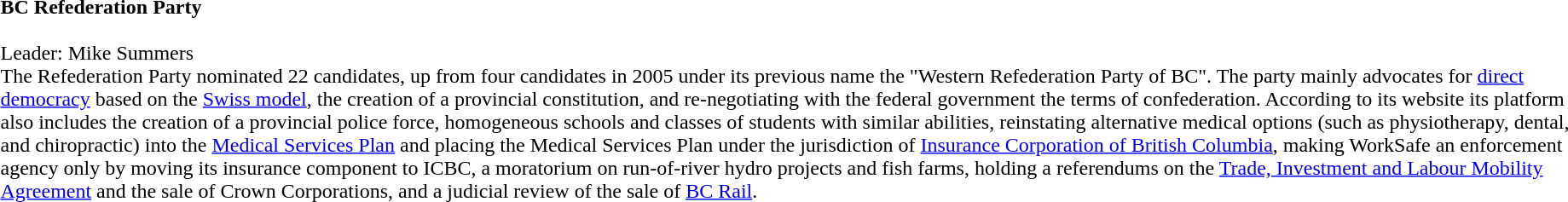<table>
<tr>
<td> </td>
<td><strong>BC Refederation Party</strong><br><br>Leader: Mike Summers<br>The Refederation Party nominated 22 candidates, up from four candidates in 2005 under its previous name the "Western Refederation Party of BC". The party mainly advocates for <a href='#'>direct democracy</a> based on the <a href='#'>Swiss model</a>, the creation of a provincial constitution, and re-negotiating with the federal government the terms of confederation. According to its website its platform also includes the creation of a provincial police force, homogeneous schools and classes of students with similar abilities, reinstating alternative medical options (such as physiotherapy, dental, and chiropractic) into the <a href='#'>Medical Services Plan</a> and placing the Medical Services Plan under the jurisdiction of <a href='#'>Insurance Corporation of British Columbia</a>, making WorkSafe an enforcement agency only by moving its insurance component to ICBC, a moratorium on run-of-river hydro projects and fish farms, holding a referendums on the <a href='#'>Trade, Investment and Labour Mobility Agreement</a> and the sale of Crown Corporations, and a judicial review of the sale of <a href='#'>BC Rail</a>.</td>
</tr>
</table>
